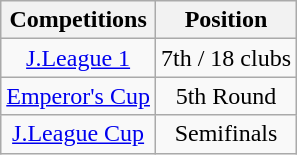<table class="wikitable" style="text-align:center;">
<tr>
<th>Competitions</th>
<th>Position</th>
</tr>
<tr>
<td><a href='#'>J.League 1</a></td>
<td>7th / 18 clubs</td>
</tr>
<tr>
<td><a href='#'>Emperor's Cup</a></td>
<td>5th Round</td>
</tr>
<tr>
<td><a href='#'>J.League Cup</a></td>
<td>Semifinals</td>
</tr>
</table>
